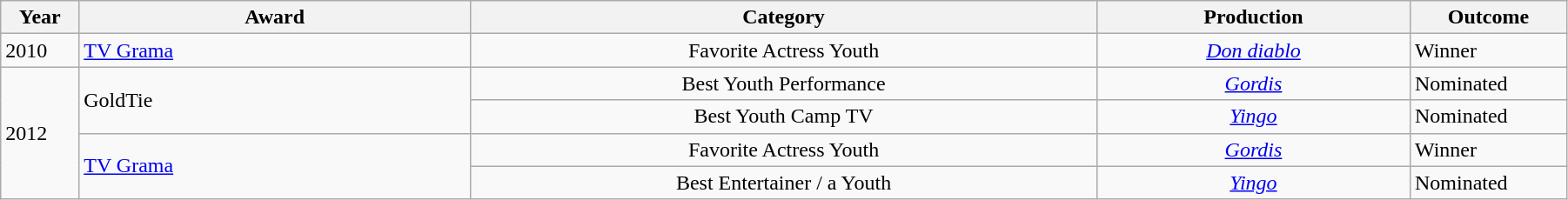<table Class = "wikitable" width = "95%">
<tr>
<th width = "5%">Year</th>
<th width = "25%">Award</th>
<th width = "40%">Category</th>
<th width = "20%">Production</th>
<th width = "15%">Outcome</th>
</tr>
<tr>
<td>2010</td>
<td><a href='#'>TV Grama</a></td>
<td align = "center">Favorite Actress Youth</td>
<td align = "center"><em><a href='#'>Don diablo</a></em></td>
<td>Winner</td>
</tr>
<tr>
<td Rowspan = "4">2012</td>
<td rowspan = "2">GoldTie</td>
<td align = "center">Best Youth Performance</td>
<td align = "center"><em><a href='#'>Gordis</a></em></td>
<td>Nominated</td>
</tr>
<tr>
<td Align = "center">Best Youth Camp TV</td>
<td align = "center"><em><a href='#'>Yingo</a></em></td>
<td>Nominated</td>
</tr>
<tr>
<td Rowspan = "2"><a href='#'>TV Grama</a></td>
<td align = "center">Favorite Actress Youth</td>
<td align = "center"><em><a href='#'>Gordis</a></em></td>
<td>Winner</td>
</tr>
<tr>
<td Align = "center">Best Entertainer / a Youth</td>
<td align = "center"><em><a href='#'>Yingo</a></em></td>
<td>Nominated</td>
</tr>
</table>
